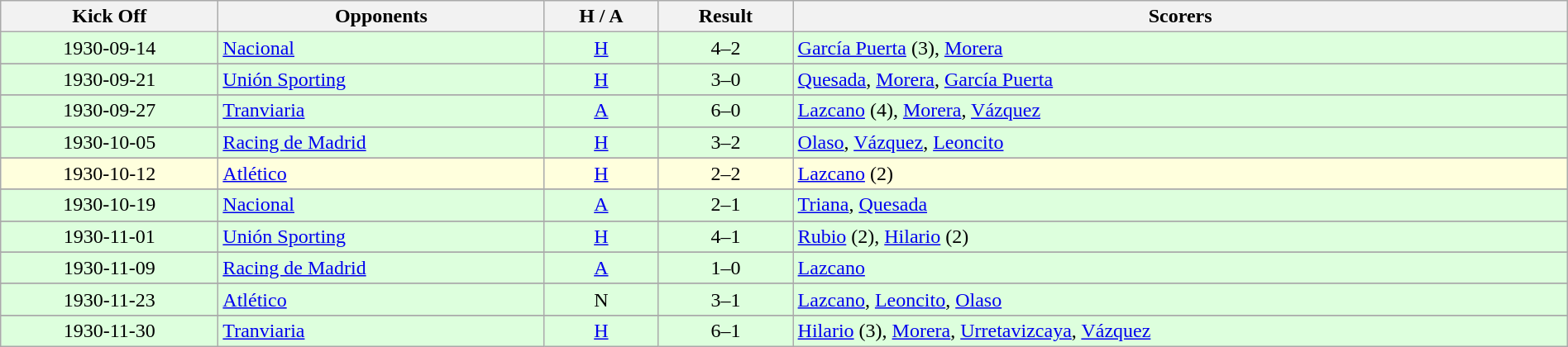<table class="wikitable" style="width:100%;">
<tr>
<th>Kick Off</th>
<th>Opponents</th>
<th>H / A</th>
<th>Result</th>
<th>Scorers</th>
</tr>
<tr bgcolor="#ddffdd">
<td align=center>1930-09-14</td>
<td><a href='#'>Nacional</a></td>
<td align=center><a href='#'>H</a></td>
<td align=center>4–2</td>
<td><a href='#'>García Puerta</a> (3), <a href='#'>Morera</a></td>
</tr>
<tr>
</tr>
<tr bgcolor="#ddffdd">
<td align=center>1930-09-21</td>
<td><a href='#'>Unión Sporting</a></td>
<td align=center><a href='#'>H</a></td>
<td align=center>3–0</td>
<td><a href='#'>Quesada</a>, <a href='#'>Morera</a>, <a href='#'>García Puerta</a></td>
</tr>
<tr>
</tr>
<tr bgcolor="#ddffdd">
<td align=center>1930-09-27</td>
<td><a href='#'>Tranviaria</a></td>
<td align=center><a href='#'>A</a></td>
<td align=center>6–0</td>
<td><a href='#'>Lazcano</a> (4), <a href='#'>Morera</a>, <a href='#'>Vázquez</a></td>
</tr>
<tr>
</tr>
<tr bgcolor="#ddffdd">
<td align=center>1930-10-05</td>
<td><a href='#'>Racing de Madrid</a></td>
<td align=center><a href='#'>H</a></td>
<td align=center>3–2</td>
<td><a href='#'>Olaso</a>, <a href='#'>Vázquez</a>, <a href='#'>Leoncito</a></td>
</tr>
<tr>
</tr>
<tr bgcolor="#ffffdd">
<td align=center>1930-10-12</td>
<td><a href='#'>Atlético</a></td>
<td align=center><a href='#'>H</a></td>
<td align=center>2–2</td>
<td><a href='#'>Lazcano</a> (2)</td>
</tr>
<tr>
</tr>
<tr bgcolor="#ddffdd">
<td align=center>1930-10-19</td>
<td><a href='#'>Nacional</a></td>
<td align=center><a href='#'>A</a></td>
<td align=center>2–1</td>
<td><a href='#'>Triana</a>, <a href='#'>Quesada</a></td>
</tr>
<tr>
</tr>
<tr bgcolor="#ddffdd">
<td align=center>1930-11-01</td>
<td><a href='#'>Unión Sporting</a></td>
<td align=center><a href='#'>H</a></td>
<td align=center>4–1</td>
<td><a href='#'>Rubio</a> (2), <a href='#'>Hilario</a> (2)</td>
</tr>
<tr>
</tr>
<tr bgcolor="#ddffdd">
<td align=center>1930-11-09</td>
<td><a href='#'>Racing de Madrid</a></td>
<td align=center><a href='#'>A</a></td>
<td align=center>1–0</td>
<td><a href='#'>Lazcano</a></td>
</tr>
<tr>
</tr>
<tr bgcolor="#ddffdd">
<td align=center>1930-11-23</td>
<td><a href='#'>Atlético</a></td>
<td align=center>N</td>
<td align=center>3–1</td>
<td><a href='#'>Lazcano</a>, <a href='#'>Leoncito</a>, <a href='#'>Olaso</a></td>
</tr>
<tr>
</tr>
<tr bgcolor="#ddffdd">
<td align=center>1930-11-30</td>
<td><a href='#'>Tranviaria</a></td>
<td align=center><a href='#'>H</a></td>
<td align=center>6–1</td>
<td><a href='#'>Hilario</a> (3), <a href='#'>Morera</a>, <a href='#'>Urretavizcaya</a>, <a href='#'>Vázquez</a></td>
</tr>
</table>
